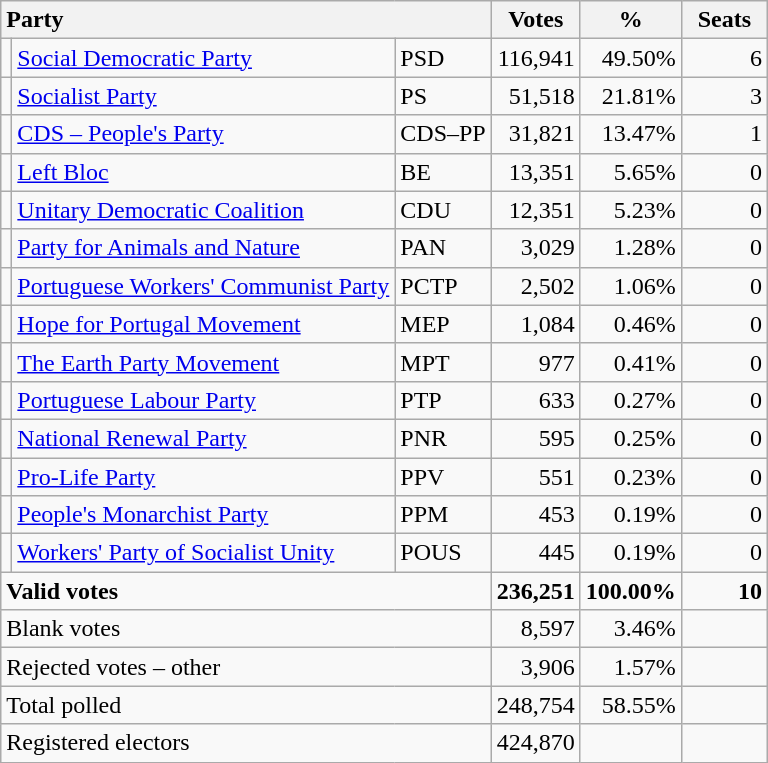<table class="wikitable" border="1" style="text-align:right;">
<tr>
<th style="text-align:left;" colspan=3>Party</th>
<th align=center width="50">Votes</th>
<th align=center width="50">%</th>
<th align=center width="50">Seats</th>
</tr>
<tr>
<td></td>
<td align=left><a href='#'>Social Democratic Party</a></td>
<td align=left>PSD</td>
<td>116,941</td>
<td>49.50%</td>
<td>6</td>
</tr>
<tr>
<td></td>
<td align=left><a href='#'>Socialist Party</a></td>
<td align=left>PS</td>
<td>51,518</td>
<td>21.81%</td>
<td>3</td>
</tr>
<tr>
<td></td>
<td align=left><a href='#'>CDS – People's Party</a></td>
<td align=left style="white-space: nowrap;">CDS–PP</td>
<td>31,821</td>
<td>13.47%</td>
<td>1</td>
</tr>
<tr>
<td></td>
<td align=left><a href='#'>Left Bloc</a></td>
<td align=left>BE</td>
<td>13,351</td>
<td>5.65%</td>
<td>0</td>
</tr>
<tr>
<td></td>
<td align=left style="white-space: nowrap;"><a href='#'>Unitary Democratic Coalition</a></td>
<td align=left>CDU</td>
<td>12,351</td>
<td>5.23%</td>
<td>0</td>
</tr>
<tr>
<td></td>
<td align=left><a href='#'>Party for Animals and Nature</a></td>
<td align=left>PAN</td>
<td>3,029</td>
<td>1.28%</td>
<td>0</td>
</tr>
<tr>
<td></td>
<td align=left><a href='#'>Portuguese Workers' Communist Party</a></td>
<td align=left>PCTP</td>
<td>2,502</td>
<td>1.06%</td>
<td>0</td>
</tr>
<tr>
<td></td>
<td align=left><a href='#'>Hope for Portugal Movement</a></td>
<td align=left>MEP</td>
<td>1,084</td>
<td>0.46%</td>
<td>0</td>
</tr>
<tr>
<td></td>
<td align=left><a href='#'>The Earth Party Movement</a></td>
<td align=left>MPT</td>
<td>977</td>
<td>0.41%</td>
<td>0</td>
</tr>
<tr>
<td></td>
<td align=left><a href='#'>Portuguese Labour Party</a></td>
<td align=left>PTP</td>
<td>633</td>
<td>0.27%</td>
<td>0</td>
</tr>
<tr>
<td></td>
<td align=left><a href='#'>National Renewal Party</a></td>
<td align=left>PNR</td>
<td>595</td>
<td>0.25%</td>
<td>0</td>
</tr>
<tr>
<td></td>
<td align=left><a href='#'>Pro-Life Party</a></td>
<td align=left>PPV</td>
<td>551</td>
<td>0.23%</td>
<td>0</td>
</tr>
<tr>
<td></td>
<td align=left><a href='#'>People's Monarchist Party</a></td>
<td align=left>PPM</td>
<td>453</td>
<td>0.19%</td>
<td>0</td>
</tr>
<tr>
<td></td>
<td align=left><a href='#'>Workers' Party of Socialist Unity</a></td>
<td align=left>POUS</td>
<td>445</td>
<td>0.19%</td>
<td>0</td>
</tr>
<tr style="font-weight:bold">
<td align=left colspan=3>Valid votes</td>
<td>236,251</td>
<td>100.00%</td>
<td>10</td>
</tr>
<tr>
<td align=left colspan=3>Blank votes</td>
<td>8,597</td>
<td>3.46%</td>
<td></td>
</tr>
<tr>
<td align=left colspan=3>Rejected votes – other</td>
<td>3,906</td>
<td>1.57%</td>
<td></td>
</tr>
<tr>
<td align=left colspan=3>Total polled</td>
<td>248,754</td>
<td>58.55%</td>
<td></td>
</tr>
<tr>
<td align=left colspan=3>Registered electors</td>
<td>424,870</td>
<td></td>
<td></td>
</tr>
</table>
